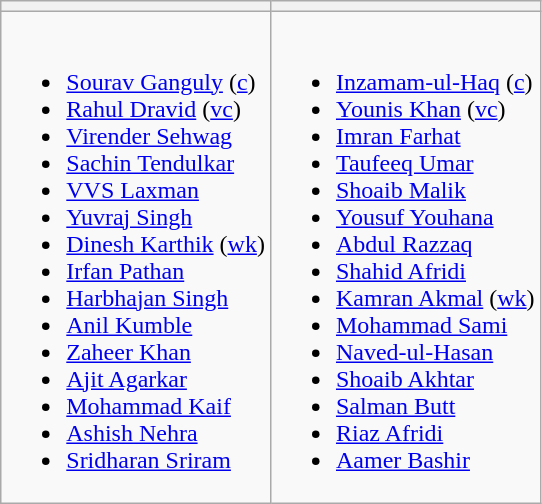<table class="wikitable">
<tr>
<th> </th>
<th> </th>
</tr>
<tr>
<td><br><ul><li><a href='#'>Sourav Ganguly</a> (<a href='#'>c</a>)</li><li><a href='#'>Rahul Dravid</a> (<a href='#'>vc</a>)</li><li><a href='#'>Virender Sehwag</a></li><li><a href='#'>Sachin Tendulkar</a></li><li><a href='#'>VVS Laxman</a></li><li><a href='#'>Yuvraj Singh</a></li><li><a href='#'>Dinesh Karthik</a> (<a href='#'>wk</a>)</li><li><a href='#'>Irfan Pathan</a></li><li><a href='#'>Harbhajan Singh</a></li><li><a href='#'>Anil Kumble</a></li><li><a href='#'>Zaheer Khan</a></li><li><a href='#'>Ajit Agarkar</a></li><li><a href='#'>Mohammad Kaif</a></li><li><a href='#'>Ashish Nehra</a></li><li><a href='#'>Sridharan Sriram</a></li></ul></td>
<td><br><ul><li><a href='#'>Inzamam-ul-Haq</a> (<a href='#'>c</a>)</li><li><a href='#'>Younis Khan</a> (<a href='#'>vc</a>)</li><li><a href='#'>Imran Farhat</a></li><li><a href='#'>Taufeeq Umar</a></li><li><a href='#'>Shoaib Malik</a></li><li><a href='#'>Yousuf Youhana</a></li><li><a href='#'>Abdul Razzaq</a></li><li><a href='#'>Shahid Afridi</a></li><li><a href='#'>Kamran Akmal</a> (<a href='#'>wk</a>)</li><li><a href='#'>Mohammad Sami</a></li><li><a href='#'>Naved-ul-Hasan</a></li><li><a href='#'>Shoaib Akhtar</a></li><li><a href='#'>Salman Butt</a></li><li><a href='#'>Riaz Afridi</a></li><li><a href='#'>Aamer Bashir</a></li></ul></td>
</tr>
</table>
